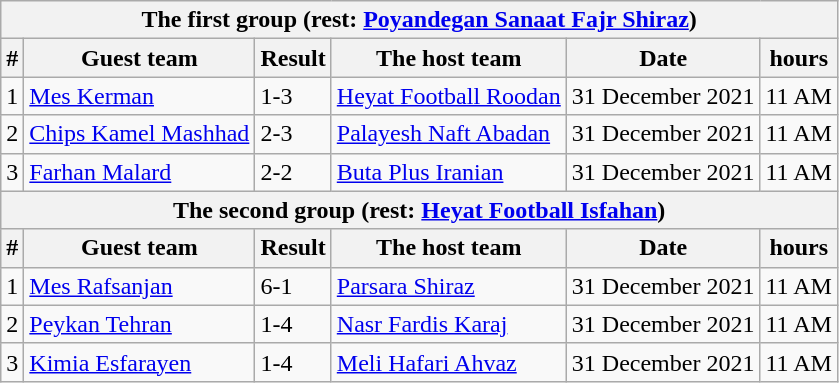<table class="wikitable">
<tr>
<th colspan="6">The first group (rest: <a href='#'>Poyandegan Sanaat Fajr Shiraz</a>) </th>
</tr>
<tr>
<th>#</th>
<th>Guest team</th>
<th>Result</th>
<th>The host team</th>
<th>Date</th>
<th>hours</th>
</tr>
<tr>
<td>1</td>
<td><a href='#'>Mes Kerman</a></td>
<td>1-3</td>
<td><a href='#'>Heyat Football Roodan</a></td>
<td>31 December 2021</td>
<td>11 AM</td>
</tr>
<tr>
<td>2</td>
<td><a href='#'>Chips Kamel Mashhad</a></td>
<td>2-3</td>
<td><a href='#'>Palayesh Naft Abadan</a></td>
<td>31 December 2021</td>
<td>11 AM</td>
</tr>
<tr>
<td>3</td>
<td><a href='#'>Farhan Malard</a></td>
<td>2-2</td>
<td><a href='#'>Buta Plus Iranian</a></td>
<td>31 December 2021</td>
<td>11 AM</td>
</tr>
<tr>
<th colspan="6">The second group (rest: <a href='#'>Heyat Football Isfahan</a>) </th>
</tr>
<tr>
<th>#</th>
<th>Guest team</th>
<th>Result</th>
<th>The host team</th>
<th>Date</th>
<th>hours</th>
</tr>
<tr>
<td>1</td>
<td><a href='#'>Mes Rafsanjan</a></td>
<td>6-1</td>
<td><a href='#'>Parsara Shiraz</a></td>
<td>31 December 2021</td>
<td>11 AM</td>
</tr>
<tr>
<td>2</td>
<td><a href='#'>Peykan Tehran</a></td>
<td>1-4</td>
<td><a href='#'>Nasr Fardis Karaj</a></td>
<td>31 December 2021</td>
<td>11 AM</td>
</tr>
<tr>
<td>3</td>
<td><a href='#'>Kimia Esfarayen</a></td>
<td>1-4</td>
<td><a href='#'>Meli Hafari Ahvaz</a></td>
<td>31 December 2021</td>
<td>11 AM</td>
</tr>
</table>
